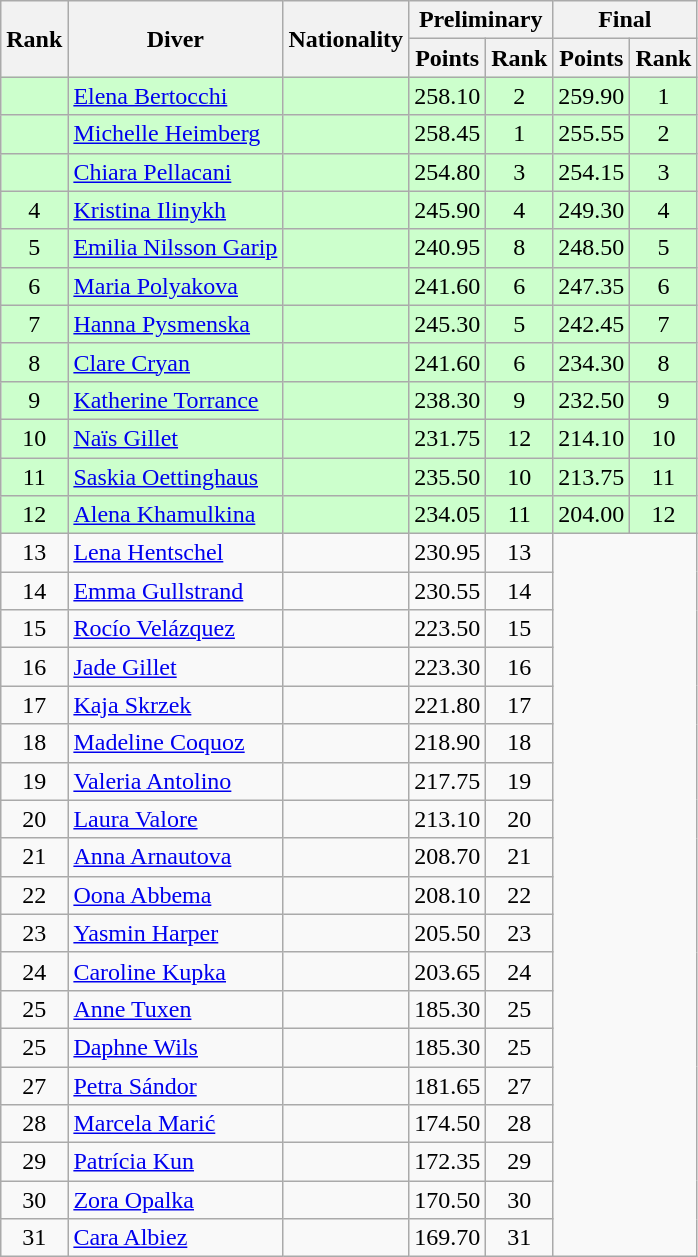<table class="wikitable sortable" style="text-align:center">
<tr>
<th rowspan=2>Rank</th>
<th rowspan=2>Diver</th>
<th rowspan=2>Nationality</th>
<th colspan=2>Preliminary</th>
<th colspan=2>Final</th>
</tr>
<tr>
<th>Points</th>
<th>Rank</th>
<th>Points</th>
<th>Rank</th>
</tr>
<tr bgcolor=ccffcc>
<td></td>
<td align=left><a href='#'>Elena Bertocchi</a></td>
<td align=left></td>
<td>258.10</td>
<td>2</td>
<td>259.90</td>
<td>1</td>
</tr>
<tr bgcolor=ccffcc>
<td></td>
<td align=left><a href='#'>Michelle Heimberg</a></td>
<td align=left></td>
<td>258.45</td>
<td>1</td>
<td>255.55</td>
<td>2</td>
</tr>
<tr bgcolor=ccffcc>
<td></td>
<td align=left><a href='#'>Chiara Pellacani</a></td>
<td align=left></td>
<td>254.80</td>
<td>3</td>
<td>254.15</td>
<td>3</td>
</tr>
<tr bgcolor=ccffcc>
<td>4</td>
<td align=left><a href='#'>Kristina Ilinykh</a></td>
<td align=left></td>
<td>245.90</td>
<td>4</td>
<td>249.30</td>
<td>4</td>
</tr>
<tr bgcolor=ccffcc>
<td>5</td>
<td align=left><a href='#'>Emilia Nilsson Garip</a></td>
<td align=left></td>
<td>240.95</td>
<td>8</td>
<td>248.50</td>
<td>5</td>
</tr>
<tr bgcolor=ccffcc>
<td>6</td>
<td align=left><a href='#'>Maria Polyakova</a></td>
<td align=left></td>
<td>241.60</td>
<td>6</td>
<td>247.35</td>
<td>6</td>
</tr>
<tr bgcolor=ccffcc>
<td>7</td>
<td align=left><a href='#'>Hanna Pysmenska</a></td>
<td align=left></td>
<td>245.30</td>
<td>5</td>
<td>242.45</td>
<td>7</td>
</tr>
<tr bgcolor=ccffcc>
<td>8</td>
<td align=left><a href='#'>Clare Cryan</a></td>
<td align=left></td>
<td>241.60</td>
<td>6</td>
<td>234.30</td>
<td>8</td>
</tr>
<tr bgcolor=ccffcc>
<td>9</td>
<td align=left><a href='#'>Katherine Torrance</a></td>
<td align=left></td>
<td>238.30</td>
<td>9</td>
<td>232.50</td>
<td>9</td>
</tr>
<tr bgcolor=ccffcc>
<td>10</td>
<td align=left><a href='#'>Naïs Gillet</a></td>
<td align=left></td>
<td>231.75</td>
<td>12</td>
<td>214.10</td>
<td>10</td>
</tr>
<tr bgcolor=ccffcc>
<td>11</td>
<td align=left><a href='#'>Saskia Oettinghaus</a></td>
<td align=left></td>
<td>235.50</td>
<td>10</td>
<td>213.75</td>
<td>11</td>
</tr>
<tr bgcolor=ccffcc>
<td>12</td>
<td align=left><a href='#'>Alena Khamulkina</a></td>
<td align=left></td>
<td>234.05</td>
<td>11</td>
<td>204.00</td>
<td>12</td>
</tr>
<tr>
<td>13</td>
<td align=left><a href='#'>Lena Hentschel</a></td>
<td align=left></td>
<td>230.95</td>
<td>13</td>
<td colspan=2 rowspan=19></td>
</tr>
<tr>
<td>14</td>
<td align=left><a href='#'>Emma Gullstrand</a></td>
<td align=left></td>
<td>230.55</td>
<td>14</td>
</tr>
<tr>
<td>15</td>
<td align=left><a href='#'>Rocío Velázquez</a></td>
<td align=left></td>
<td>223.50</td>
<td>15</td>
</tr>
<tr>
<td>16</td>
<td align=left><a href='#'>Jade Gillet</a></td>
<td align=left></td>
<td>223.30</td>
<td>16</td>
</tr>
<tr>
<td>17</td>
<td align=left><a href='#'>Kaja Skrzek</a></td>
<td align=left></td>
<td>221.80</td>
<td>17</td>
</tr>
<tr>
<td>18</td>
<td align=left><a href='#'>Madeline Coquoz</a></td>
<td align=left></td>
<td>218.90</td>
<td>18</td>
</tr>
<tr>
<td>19</td>
<td align=left><a href='#'>Valeria Antolino</a></td>
<td align=left></td>
<td>217.75</td>
<td>19</td>
</tr>
<tr>
<td>20</td>
<td align=left><a href='#'>Laura Valore</a></td>
<td align=left></td>
<td>213.10</td>
<td>20</td>
</tr>
<tr>
<td>21</td>
<td align=left><a href='#'>Anna Arnautova</a></td>
<td align=left></td>
<td>208.70</td>
<td>21</td>
</tr>
<tr>
<td>22</td>
<td align=left><a href='#'>Oona Abbema</a></td>
<td align=left></td>
<td>208.10</td>
<td>22</td>
</tr>
<tr>
<td>23</td>
<td align=left><a href='#'>Yasmin Harper</a></td>
<td align=left></td>
<td>205.50</td>
<td>23</td>
</tr>
<tr>
<td>24</td>
<td align=left><a href='#'>Caroline Kupka</a></td>
<td align=left></td>
<td>203.65</td>
<td>24</td>
</tr>
<tr>
<td>25</td>
<td align=left><a href='#'>Anne Tuxen</a></td>
<td align=left></td>
<td>185.30</td>
<td>25</td>
</tr>
<tr>
<td>25</td>
<td align=left><a href='#'>Daphne Wils</a></td>
<td align=left></td>
<td>185.30</td>
<td>25</td>
</tr>
<tr>
<td>27</td>
<td align=left><a href='#'>Petra Sándor</a></td>
<td align=left></td>
<td>181.65</td>
<td>27</td>
</tr>
<tr>
<td>28</td>
<td align=left><a href='#'>Marcela Marić</a></td>
<td align=left></td>
<td>174.50</td>
<td>28</td>
</tr>
<tr>
<td>29</td>
<td align=left><a href='#'>Patrícia Kun</a></td>
<td align=left></td>
<td>172.35</td>
<td>29</td>
</tr>
<tr>
<td>30</td>
<td align=left><a href='#'>Zora Opalka</a></td>
<td align=left></td>
<td>170.50</td>
<td>30</td>
</tr>
<tr>
<td>31</td>
<td align=left><a href='#'>Cara Albiez</a></td>
<td align=left></td>
<td>169.70</td>
<td>31</td>
</tr>
</table>
